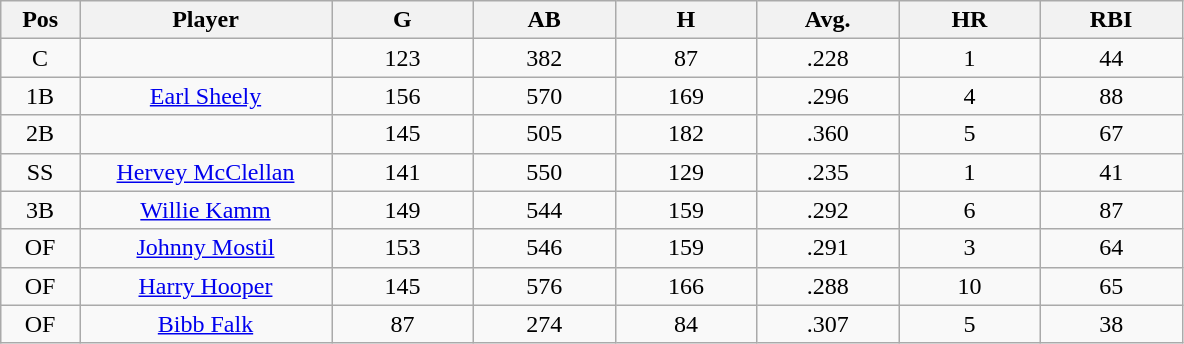<table class="wikitable sortable">
<tr>
<th bgcolor="#DDDDFF" width="5%">Pos</th>
<th bgcolor="#DDDDFF" width="16%">Player</th>
<th bgcolor="#DDDDFF" width="9%">G</th>
<th bgcolor="#DDDDFF" width="9%">AB</th>
<th bgcolor="#DDDDFF" width="9%">H</th>
<th bgcolor="#DDDDFF" width="9%">Avg.</th>
<th bgcolor="#DDDDFF" width="9%">HR</th>
<th bgcolor="#DDDDFF" width="9%">RBI</th>
</tr>
<tr align="center">
<td>C</td>
<td></td>
<td>123</td>
<td>382</td>
<td>87</td>
<td>.228</td>
<td>1</td>
<td>44</td>
</tr>
<tr align="center">
<td>1B</td>
<td><a href='#'>Earl Sheely</a></td>
<td>156</td>
<td>570</td>
<td>169</td>
<td>.296</td>
<td>4</td>
<td>88</td>
</tr>
<tr align=center>
<td>2B</td>
<td></td>
<td>145</td>
<td>505</td>
<td>182</td>
<td>.360</td>
<td>5</td>
<td>67</td>
</tr>
<tr align="center">
<td>SS</td>
<td><a href='#'>Hervey McClellan</a></td>
<td>141</td>
<td>550</td>
<td>129</td>
<td>.235</td>
<td>1</td>
<td>41</td>
</tr>
<tr align=center>
<td>3B</td>
<td><a href='#'>Willie Kamm</a></td>
<td>149</td>
<td>544</td>
<td>159</td>
<td>.292</td>
<td>6</td>
<td>87</td>
</tr>
<tr align=center>
<td>OF</td>
<td><a href='#'>Johnny Mostil</a></td>
<td>153</td>
<td>546</td>
<td>159</td>
<td>.291</td>
<td>3</td>
<td>64</td>
</tr>
<tr align=center>
<td>OF</td>
<td><a href='#'>Harry Hooper</a></td>
<td>145</td>
<td>576</td>
<td>166</td>
<td>.288</td>
<td>10</td>
<td>65</td>
</tr>
<tr align=center>
<td>OF</td>
<td><a href='#'>Bibb Falk</a></td>
<td>87</td>
<td>274</td>
<td>84</td>
<td>.307</td>
<td>5</td>
<td>38</td>
</tr>
</table>
